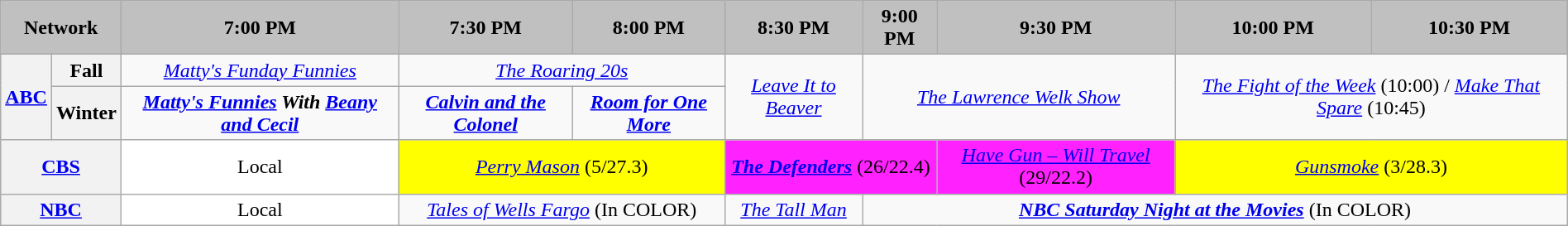<table class="wikitable" style="width:100%;margin-right:0;text-align:center">
<tr>
<th colspan="2" style="background-color:#C0C0C0;text-align:center">Network</th>
<th style="background-color:#C0C0C0;text-align:center">7:00 PM</th>
<th style="background-color:#C0C0C0;text-align:center">7:30 PM</th>
<th style="background-color:#C0C0C0;text-align:center">8:00 PM</th>
<th style="background-color:#C0C0C0;text-align:center">8:30 PM</th>
<th style="background-color:#C0C0C0;text-align:center">9:00 PM</th>
<th style="background-color:#C0C0C0;text-align:center">9:30 PM</th>
<th style="background-color:#C0C0C0;text-align:center">10:00 PM</th>
<th style="background-color:#C0C0C0;text-align:center">10:30 PM</th>
</tr>
<tr>
<th rowspan="2"><a href='#'>ABC</a></th>
<th>Fall</th>
<td colspan="1"><em><a href='#'>Matty's Funday Funnies</a></em></td>
<td colspan="2"><em><a href='#'>The Roaring 20s</a></em></td>
<td rowspan="2"><em><a href='#'>Leave It to Beaver</a></em></td>
<td rowspan="2" colspan="2"><em><a href='#'>The Lawrence Welk Show</a></em></td>
<td rowspan="2" colspan="2"><em><a href='#'>The Fight of the Week</a></em> (10:00) / <em><a href='#'>Make That Spare</a></em> (10:45)</td>
</tr>
<tr>
<th>Winter</th>
<td><strong><em><a href='#'>Matty's Funnies</a> With <a href='#'>Beany and Cecil</a></em></strong></td>
<td><strong><em><a href='#'>Calvin and the Colonel</a></em></strong></td>
<td><strong><em><a href='#'>Room for One More</a></em></strong></td>
</tr>
<tr>
<th colspan="2"><a href='#'>CBS</a></th>
<td bgcolor="white">Local</td>
<td colspan="2" bgcolor="#FFFF00"><em><a href='#'>Perry Mason</a></em> (5/27.3)</td>
<td colspan="2" bgcolor="#FF22FF"><strong><em><a href='#'>The Defenders</a></em></strong> (26/22.4)</td>
<td bgcolor="#FF22FF"><em><a href='#'>Have Gun – Will Travel</a></em> (29/22.2)</td>
<td bgcolor="#FFFF00" colspan="2"><em><a href='#'>Gunsmoke</a></em> (3/28.3)</td>
</tr>
<tr>
<th colspan="2"><a href='#'>NBC</a></th>
<td bgcolor="white">Local</td>
<td colspan="2"><em><a href='#'>Tales of Wells Fargo</a></em> (In <span>C</span><span>O</span><span>L</span><span>O</span><span>R</span>)</td>
<td><em><a href='#'>The Tall Man</a></em></td>
<td colspan="4"><strong><em><a href='#'>NBC Saturday Night at the Movies</a></em></strong> (In <span>C</span><span>O</span><span>L</span><span>O</span><span>R</span>)</td>
</tr>
</table>
